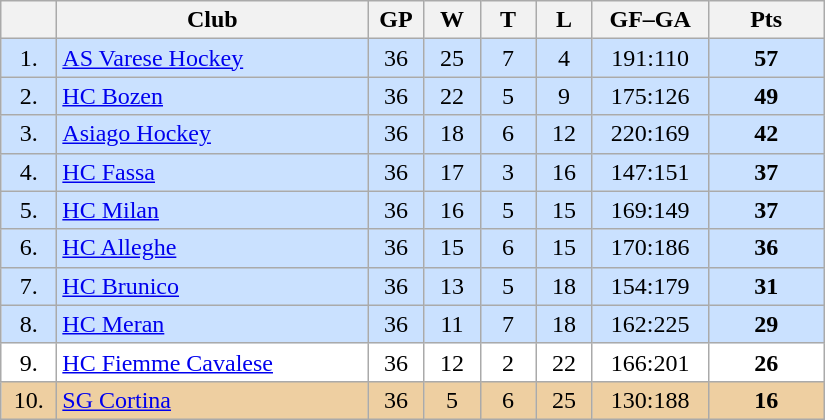<table class="wikitable">
<tr>
<th width="30"></th>
<th width="200">Club</th>
<th width="30">GP</th>
<th width="30">W</th>
<th width="30">T</th>
<th width="30">L</th>
<th width="70">GF–GA</th>
<th width="70">Pts</th>
</tr>
<tr bgcolor="#CAE1FF" align="center">
<td>1.</td>
<td align="left"><a href='#'>AS Varese Hockey</a></td>
<td>36</td>
<td>25</td>
<td>7</td>
<td>4</td>
<td>191:110</td>
<td><strong>57</strong></td>
</tr>
<tr bgcolor="#CAE1FF" align="center">
<td>2.</td>
<td align="left"><a href='#'>HC Bozen</a></td>
<td>36</td>
<td>22</td>
<td>5</td>
<td>9</td>
<td>175:126</td>
<td><strong>49</strong></td>
</tr>
<tr bgcolor="#CAE1FF" align="center">
<td>3.</td>
<td align="left"><a href='#'>Asiago Hockey</a></td>
<td>36</td>
<td>18</td>
<td>6</td>
<td>12</td>
<td>220:169</td>
<td><strong>42</strong></td>
</tr>
<tr bgcolor="#CAE1FF" align="center">
<td>4.</td>
<td align="left"><a href='#'>HC Fassa</a></td>
<td>36</td>
<td>17</td>
<td>3</td>
<td>16</td>
<td>147:151</td>
<td><strong>37</strong></td>
</tr>
<tr bgcolor="#CAE1FF" align="center">
<td>5.</td>
<td align="left"><a href='#'>HC Milan</a></td>
<td>36</td>
<td>16</td>
<td>5</td>
<td>15</td>
<td>169:149</td>
<td><strong>37</strong></td>
</tr>
<tr bgcolor="#CAE1FF" align="center">
<td>6.</td>
<td align="left"><a href='#'>HC Alleghe</a></td>
<td>36</td>
<td>15</td>
<td>6</td>
<td>15</td>
<td>170:186</td>
<td><strong>36</strong></td>
</tr>
<tr bgcolor="#CAE1FF" align="center">
<td>7.</td>
<td align="left"><a href='#'>HC Brunico</a></td>
<td>36</td>
<td>13</td>
<td>5</td>
<td>18</td>
<td>154:179</td>
<td><strong>31</strong></td>
</tr>
<tr bgcolor="#CAE1FF" align="center">
<td>8.</td>
<td align="left"><a href='#'>HC Meran</a></td>
<td>36</td>
<td>11</td>
<td>7</td>
<td>18</td>
<td>162:225</td>
<td><strong>29</strong></td>
</tr>
<tr bgcolor="#FFFFFF" align="center">
<td>9.</td>
<td align="left"><a href='#'>HC Fiemme Cavalese</a></td>
<td>36</td>
<td>12</td>
<td>2</td>
<td>22</td>
<td>166:201</td>
<td><strong>26</strong></td>
</tr>
<tr bgcolor="#EECFA1" align="center">
<td>10.</td>
<td align="left"><a href='#'>SG Cortina</a></td>
<td>36</td>
<td>5</td>
<td>6</td>
<td>25</td>
<td>130:188</td>
<td><strong>16</strong></td>
</tr>
</table>
